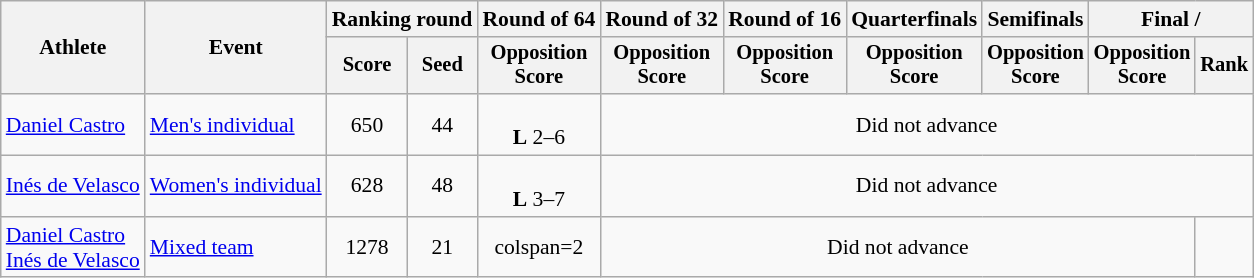<table class="wikitable" style="font-size:90%">
<tr>
<th rowspan=2>Athlete</th>
<th rowspan=2>Event</th>
<th colspan="2">Ranking round</th>
<th>Round of 64</th>
<th>Round of 32</th>
<th>Round of 16</th>
<th>Quarterfinals</th>
<th>Semifinals</th>
<th colspan="2">Final / </th>
</tr>
<tr style="font-size:95%">
<th>Score</th>
<th>Seed</th>
<th>Opposition<br>Score</th>
<th>Opposition<br>Score</th>
<th>Opposition<br>Score</th>
<th>Opposition<br>Score</th>
<th>Opposition<br>Score</th>
<th>Opposition<br>Score</th>
<th>Rank</th>
</tr>
<tr align=center>
<td align=left><a href='#'>Daniel Castro</a></td>
<td align=left><a href='#'>Men's individual</a></td>
<td>650</td>
<td>44</td>
<td><br><strong>L</strong> 2–6</td>
<td colspan=6>Did not advance</td>
</tr>
<tr align=center>
<td align=left><a href='#'>Inés de Velasco</a></td>
<td align=left><a href='#'>Women's individual</a></td>
<td>628</td>
<td>48</td>
<td><br><strong>L</strong> 3–7</td>
<td colspan=6>Did not advance</td>
</tr>
<tr align=center>
<td align=left><a href='#'>Daniel Castro</a><br><a href='#'>Inés de Velasco</a></td>
<td align=left><a href='#'>Mixed team</a></td>
<td>1278</td>
<td>21</td>
<td>colspan=2 </td>
<td colspan=5>Did not advance</td>
</tr>
</table>
